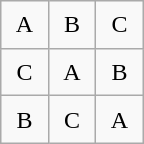<table class="wikitable" style="margin-left:auto;margin-right:auto;text-align:center;width:6em;height:6em;table-layout:fixed;">
<tr>
<td>A</td>
<td>B</td>
<td>C</td>
</tr>
<tr>
<td>C</td>
<td>A</td>
<td>B</td>
</tr>
<tr>
<td>B</td>
<td>C</td>
<td>A</td>
</tr>
</table>
